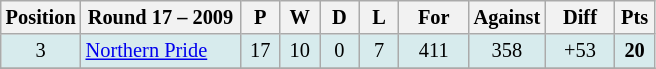<table class="wikitable" style="text-align:center; font-size:85%;">
<tr>
<th width=40 abbr="Position">Position</th>
<th width=100>Round 17 – 2009</th>
<th width=20 abbr="Played">P</th>
<th width=20 abbr="Won">W</th>
<th width=20 abbr="Drawn">D</th>
<th width=20 abbr="Lost">L</th>
<th width=40 abbr="Points for">For</th>
<th width=40 abbr="Points against">Against</th>
<th width=40 abbr="Points difference">Diff</th>
<th width=20 abbr="Points">Pts</th>
</tr>
<tr style="background: #d7ebed;">
<td>3</td>
<td style="text-align:left;"> <a href='#'>Northern Pride</a></td>
<td>17</td>
<td>10</td>
<td>0</td>
<td>7</td>
<td>411</td>
<td>358</td>
<td>+53</td>
<td><strong>20</strong></td>
</tr>
<tr>
</tr>
</table>
